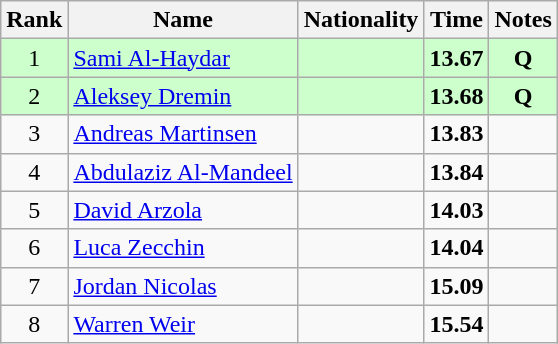<table class="wikitable sortable" style="text-align:center">
<tr>
<th>Rank</th>
<th>Name</th>
<th>Nationality</th>
<th>Time</th>
<th>Notes</th>
</tr>
<tr bgcolor=ccffcc>
<td>1</td>
<td align=left><a href='#'>Sami Al-Haydar</a></td>
<td align=left></td>
<td><strong>13.67</strong></td>
<td><strong>Q</strong></td>
</tr>
<tr bgcolor=ccffcc>
<td>2</td>
<td align=left><a href='#'>Aleksey Dremin</a></td>
<td align=left></td>
<td><strong>13.68</strong></td>
<td><strong>Q</strong></td>
</tr>
<tr>
<td>3</td>
<td align=left><a href='#'>Andreas Martinsen</a></td>
<td align=left></td>
<td><strong>13.83</strong></td>
<td></td>
</tr>
<tr>
<td>4</td>
<td align=left><a href='#'>Abdulaziz Al-Mandeel</a></td>
<td align=left></td>
<td><strong>13.84</strong></td>
<td></td>
</tr>
<tr>
<td>5</td>
<td align=left><a href='#'>David Arzola</a></td>
<td align=left></td>
<td><strong>14.03</strong></td>
<td></td>
</tr>
<tr>
<td>6</td>
<td align=left><a href='#'>Luca Zecchin</a></td>
<td align=left></td>
<td><strong>14.04</strong></td>
<td></td>
</tr>
<tr>
<td>7</td>
<td align=left><a href='#'>Jordan Nicolas</a></td>
<td align=left></td>
<td><strong>15.09</strong></td>
<td></td>
</tr>
<tr>
<td>8</td>
<td align=left><a href='#'>Warren Weir</a></td>
<td align=left></td>
<td><strong>15.54</strong></td>
<td></td>
</tr>
</table>
